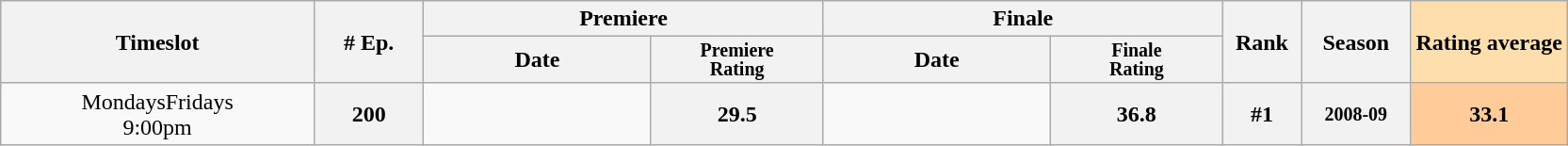<table class="wikitable">
<tr>
<th style="width:20%;" rowspan="2">Timeslot</th>
<th style="width:7%;" rowspan="2"># Ep.</th>
<th colspan=2>Premiere</th>
<th colspan=2>Finale</th>
<th style="width:5%;" rowspan="2">Rank</th>
<th style="width:7%;" rowspan="2">Season</th>
<th style="width:10%; background:#ffdead;" rowspan="2">Rating average</th>
</tr>
<tr>
<th>Date</th>
<th span style="width:11%; font-size:smaller; line-height:100%;">Premiere<br>Rating</th>
<th>Date</th>
<th span style="width:11%; font-size:smaller; line-height:100%;">Finale<br>Rating</th>
</tr>
<tr>
<td rowspan="1" style="text-align:center;">MondaysFridays<br>9:00pm</td>
<th>200</th>
<td style="font-size:11px;line-height:110%"></td>
<th>29.5</th>
<td style="font-size:11px;line-height:110%"></td>
<th>36.8</th>
<th>#1</th>
<th style="font-size:smaller">2008-09</th>
<th style="background:#fc9;">33.1</th>
</tr>
</table>
